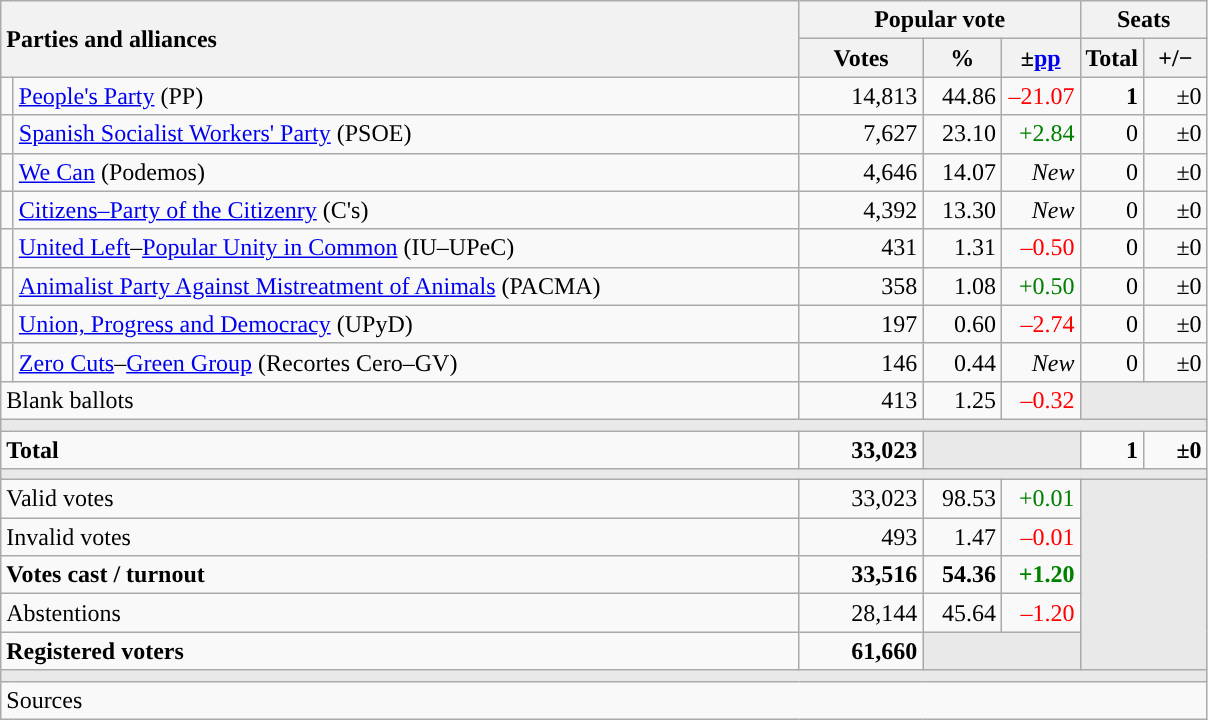<table class="wikitable" style="text-align:right;">
<tr>
<th style="text-align:left;" rowspan="2" colspan="2" width="525">Parties and alliances</th>
<th colspan="3">Popular vote</th>
<th colspan="2">Seats</th>
</tr>
<tr>
<th width="75">Votes</th>
<th width="45">%</th>
<th width="45">±<a href='#'>pp</a></th>
<th width="35">Total</th>
<th width="35">+/−</th>
</tr>
<tr>
<td width="1" style="color:inherit;background:"></td>
<td align="left"><a href='#'>People's Party</a> (PP)</td>
<td>14,813</td>
<td>44.86</td>
<td style="color:red;">–21.07</td>
<td><strong>1</strong></td>
<td>±0</td>
</tr>
<tr>
<td style="color:inherit;background:"></td>
<td align="left"><a href='#'>Spanish Socialist Workers' Party</a> (PSOE)</td>
<td>7,627</td>
<td>23.10</td>
<td style="color:green;">+2.84</td>
<td>0</td>
<td>±0</td>
</tr>
<tr>
<td style="color:inherit;background:"></td>
<td align="left"><a href='#'>We Can</a> (Podemos)</td>
<td>4,646</td>
<td>14.07</td>
<td><em>New</em></td>
<td>0</td>
<td>±0</td>
</tr>
<tr>
<td style="color:inherit;background:"></td>
<td align="left"><a href='#'>Citizens–Party of the Citizenry</a> (C's)</td>
<td>4,392</td>
<td>13.30</td>
<td><em>New</em></td>
<td>0</td>
<td>±0</td>
</tr>
<tr>
<td style="color:inherit;background:"></td>
<td align="left"><a href='#'>United Left</a>–<a href='#'>Popular Unity in Common</a> (IU–UPeC)</td>
<td>431</td>
<td>1.31</td>
<td style="color:red;">–0.50</td>
<td>0</td>
<td>±0</td>
</tr>
<tr>
<td style="color:inherit;background:"></td>
<td align="left"><a href='#'>Animalist Party Against Mistreatment of Animals</a> (PACMA)</td>
<td>358</td>
<td>1.08</td>
<td style="color:green;">+0.50</td>
<td>0</td>
<td>±0</td>
</tr>
<tr>
<td style="color:inherit;background:"></td>
<td align="left"><a href='#'>Union, Progress and Democracy</a> (UPyD)</td>
<td>197</td>
<td>0.60</td>
<td style="color:red;">–2.74</td>
<td>0</td>
<td>±0</td>
</tr>
<tr>
<td style="color:inherit;background:"></td>
<td align="left"><a href='#'>Zero Cuts</a>–<a href='#'>Green Group</a> (Recortes Cero–GV)</td>
<td>146</td>
<td>0.44</td>
<td><em>New</em></td>
<td>0</td>
<td>±0</td>
</tr>
<tr>
<td align="left" colspan="2">Blank ballots</td>
<td>413</td>
<td>1.25</td>
<td style="color:red;">–0.32</td>
<td bgcolor="#E9E9E9" colspan="2"></td>
</tr>
<tr>
<td colspan="7" bgcolor="#E9E9E9"></td>
</tr>
<tr style="font-weight:bold;">
<td align="left" colspan="2">Total</td>
<td>33,023</td>
<td bgcolor="#E9E9E9" colspan="2"></td>
<td>1</td>
<td>±0</td>
</tr>
<tr>
<td colspan="7" bgcolor="#E9E9E9"></td>
</tr>
<tr>
<td align="left" colspan="2">Valid votes</td>
<td>33,023</td>
<td>98.53</td>
<td style="color:green;">+0.01</td>
<td bgcolor="#E9E9E9" colspan="2" rowspan="5"></td>
</tr>
<tr>
<td align="left" colspan="2">Invalid votes</td>
<td>493</td>
<td>1.47</td>
<td style="color:red;">–0.01</td>
</tr>
<tr style="font-weight:bold;">
<td align="left" colspan="2">Votes cast / turnout</td>
<td>33,516</td>
<td>54.36</td>
<td style="color:green;">+1.20</td>
</tr>
<tr>
<td align="left" colspan="2">Abstentions</td>
<td>28,144</td>
<td>45.64</td>
<td style="color:red;">–1.20</td>
</tr>
<tr style="font-weight:bold;">
<td align="left" colspan="2">Registered voters</td>
<td>61,660</td>
<td bgcolor="#E9E9E9" colspan="2"></td>
</tr>
<tr>
<td colspan="7" bgcolor="#E9E9E9"></td>
</tr>
<tr>
<td align="left" colspan="7">Sources</td>
</tr>
</table>
